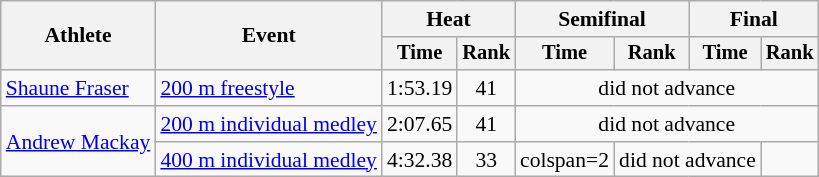<table class=wikitable style="font-size:90%">
<tr>
<th rowspan="2">Athlete</th>
<th rowspan="2">Event</th>
<th colspan="2">Heat</th>
<th colspan="2">Semifinal</th>
<th colspan="2">Final</th>
</tr>
<tr style="font-size:95%">
<th>Time</th>
<th>Rank</th>
<th>Time</th>
<th>Rank</th>
<th>Time</th>
<th>Rank</th>
</tr>
<tr align=center>
<td align=left><a href='#'>Shaune Fraser</a></td>
<td align=left><a href='#'>200 m freestyle</a></td>
<td>1:53.19</td>
<td>41</td>
<td colspan=4>did not advance</td>
</tr>
<tr align=center>
<td align=left rowspan=2><a href='#'>Andrew Mackay</a></td>
<td align=left><a href='#'>200 m individual medley</a></td>
<td>2:07.65</td>
<td>41</td>
<td colspan=4>did not advance</td>
</tr>
<tr align=center>
<td align=left><a href='#'>400 m individual medley</a></td>
<td>4:32.38</td>
<td>33</td>
<td>colspan=2 </td>
<td colspan=2>did not advance</td>
</tr>
</table>
